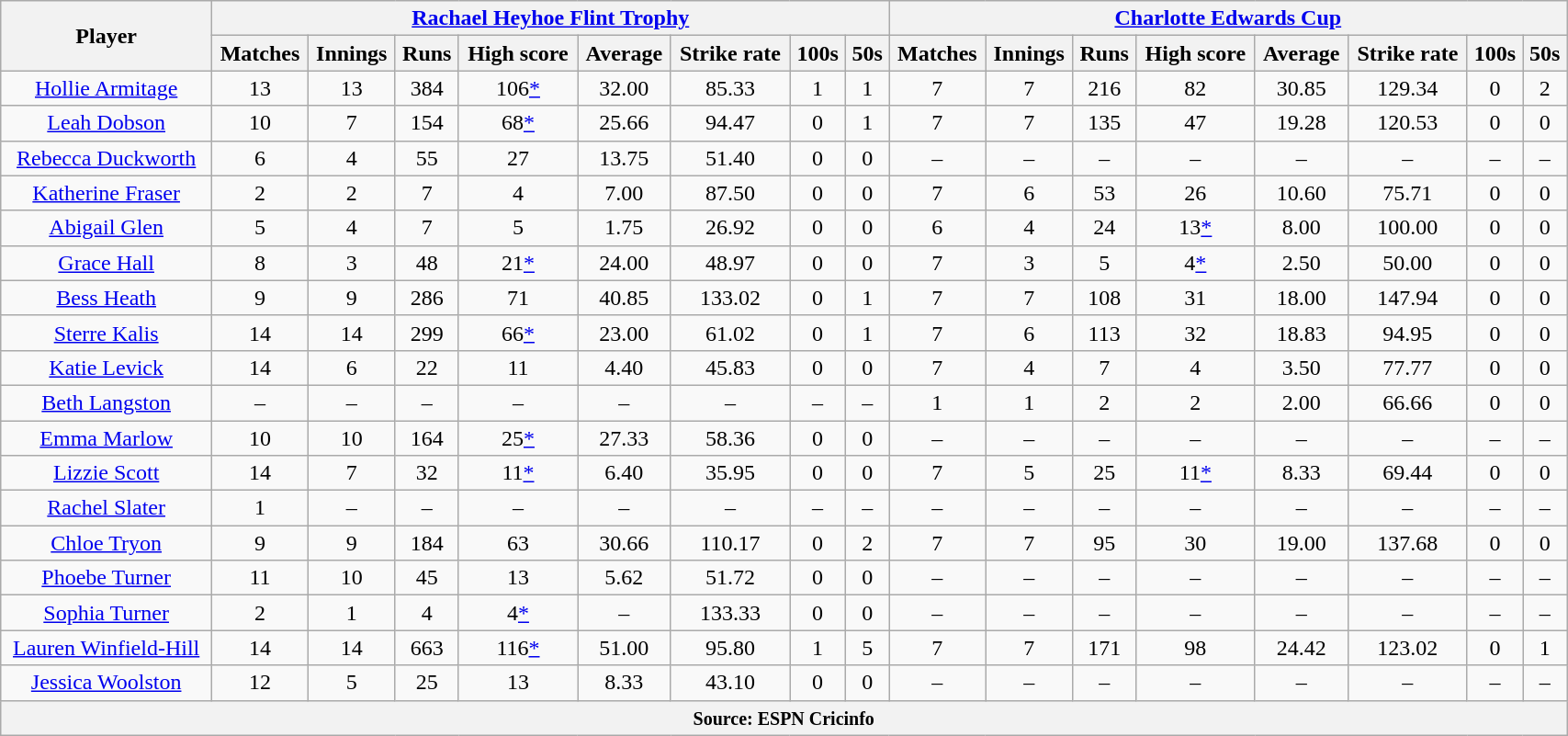<table class="wikitable" style="text-align:center; width:90%;">
<tr>
<th rowspan=2>Player</th>
<th colspan=8><a href='#'>Rachael Heyhoe Flint Trophy</a></th>
<th colspan=8><a href='#'>Charlotte Edwards Cup</a></th>
</tr>
<tr>
<th>Matches</th>
<th>Innings</th>
<th>Runs</th>
<th>High score</th>
<th>Average</th>
<th>Strike rate</th>
<th>100s</th>
<th>50s</th>
<th>Matches</th>
<th>Innings</th>
<th>Runs</th>
<th>High score</th>
<th>Average</th>
<th>Strike rate</th>
<th>100s</th>
<th>50s</th>
</tr>
<tr>
<td><a href='#'>Hollie Armitage</a></td>
<td>13</td>
<td>13</td>
<td>384</td>
<td>106<a href='#'>*</a></td>
<td>32.00</td>
<td>85.33</td>
<td>1</td>
<td>1</td>
<td>7</td>
<td>7</td>
<td>216</td>
<td>82</td>
<td>30.85</td>
<td>129.34</td>
<td>0</td>
<td>2</td>
</tr>
<tr>
<td><a href='#'>Leah Dobson</a></td>
<td>10</td>
<td>7</td>
<td>154</td>
<td>68<a href='#'>*</a></td>
<td>25.66</td>
<td>94.47</td>
<td>0</td>
<td>1</td>
<td>7</td>
<td>7</td>
<td>135</td>
<td>47</td>
<td>19.28</td>
<td>120.53</td>
<td>0</td>
<td>0</td>
</tr>
<tr>
<td><a href='#'>Rebecca Duckworth</a></td>
<td>6</td>
<td>4</td>
<td>55</td>
<td>27</td>
<td>13.75</td>
<td>51.40</td>
<td>0</td>
<td>0</td>
<td>–</td>
<td>–</td>
<td>–</td>
<td>–</td>
<td>–</td>
<td>–</td>
<td>–</td>
<td>–</td>
</tr>
<tr>
<td><a href='#'>Katherine Fraser</a></td>
<td>2</td>
<td>2</td>
<td>7</td>
<td>4</td>
<td>7.00</td>
<td>87.50</td>
<td>0</td>
<td>0</td>
<td>7</td>
<td>6</td>
<td>53</td>
<td>26</td>
<td>10.60</td>
<td>75.71</td>
<td>0</td>
<td>0</td>
</tr>
<tr>
<td><a href='#'>Abigail Glen</a></td>
<td>5</td>
<td>4</td>
<td>7</td>
<td>5</td>
<td>1.75</td>
<td>26.92</td>
<td>0</td>
<td>0</td>
<td>6</td>
<td>4</td>
<td>24</td>
<td>13<a href='#'>*</a></td>
<td>8.00</td>
<td>100.00</td>
<td>0</td>
<td>0</td>
</tr>
<tr>
<td><a href='#'>Grace Hall</a></td>
<td>8</td>
<td>3</td>
<td>48</td>
<td>21<a href='#'>*</a></td>
<td>24.00</td>
<td>48.97</td>
<td>0</td>
<td>0</td>
<td>7</td>
<td>3</td>
<td>5</td>
<td>4<a href='#'>*</a></td>
<td>2.50</td>
<td>50.00</td>
<td>0</td>
<td>0</td>
</tr>
<tr>
<td><a href='#'>Bess Heath</a></td>
<td>9</td>
<td>9</td>
<td>286</td>
<td>71</td>
<td>40.85</td>
<td>133.02</td>
<td>0</td>
<td>1</td>
<td>7</td>
<td>7</td>
<td>108</td>
<td>31</td>
<td>18.00</td>
<td>147.94</td>
<td>0</td>
<td>0</td>
</tr>
<tr>
<td><a href='#'>Sterre Kalis</a></td>
<td>14</td>
<td>14</td>
<td>299</td>
<td>66<a href='#'>*</a></td>
<td>23.00</td>
<td>61.02</td>
<td>0</td>
<td>1</td>
<td>7</td>
<td>6</td>
<td>113</td>
<td>32</td>
<td>18.83</td>
<td>94.95</td>
<td>0</td>
<td>0</td>
</tr>
<tr>
<td><a href='#'>Katie Levick</a></td>
<td>14</td>
<td>6</td>
<td>22</td>
<td>11</td>
<td>4.40</td>
<td>45.83</td>
<td>0</td>
<td>0</td>
<td>7</td>
<td>4</td>
<td>7</td>
<td>4</td>
<td>3.50</td>
<td>77.77</td>
<td>0</td>
<td>0</td>
</tr>
<tr>
<td><a href='#'>Beth Langston</a></td>
<td>–</td>
<td>–</td>
<td>–</td>
<td>–</td>
<td>–</td>
<td>–</td>
<td>–</td>
<td>–</td>
<td>1</td>
<td>1</td>
<td>2</td>
<td>2</td>
<td>2.00</td>
<td>66.66</td>
<td>0</td>
<td>0</td>
</tr>
<tr>
<td><a href='#'>Emma Marlow</a></td>
<td>10</td>
<td>10</td>
<td>164</td>
<td>25<a href='#'>*</a></td>
<td>27.33</td>
<td>58.36</td>
<td>0</td>
<td>0</td>
<td>–</td>
<td>–</td>
<td>–</td>
<td>–</td>
<td>–</td>
<td>–</td>
<td>–</td>
<td>–</td>
</tr>
<tr>
<td><a href='#'>Lizzie Scott</a></td>
<td>14</td>
<td>7</td>
<td>32</td>
<td>11<a href='#'>*</a></td>
<td>6.40</td>
<td>35.95</td>
<td>0</td>
<td>0</td>
<td>7</td>
<td>5</td>
<td>25</td>
<td>11<a href='#'>*</a></td>
<td>8.33</td>
<td>69.44</td>
<td>0</td>
<td>0</td>
</tr>
<tr>
<td><a href='#'>Rachel Slater</a></td>
<td>1</td>
<td>–</td>
<td>–</td>
<td>–</td>
<td>–</td>
<td>–</td>
<td>–</td>
<td>–</td>
<td>–</td>
<td>–</td>
<td>–</td>
<td>–</td>
<td>–</td>
<td>–</td>
<td>–</td>
<td>–</td>
</tr>
<tr>
<td><a href='#'>Chloe Tryon</a></td>
<td>9</td>
<td>9</td>
<td>184</td>
<td>63</td>
<td>30.66</td>
<td>110.17</td>
<td>0</td>
<td>2</td>
<td>7</td>
<td>7</td>
<td>95</td>
<td>30</td>
<td>19.00</td>
<td>137.68</td>
<td>0</td>
<td>0</td>
</tr>
<tr>
<td><a href='#'>Phoebe Turner</a></td>
<td>11</td>
<td>10</td>
<td>45</td>
<td>13</td>
<td>5.62</td>
<td>51.72</td>
<td>0</td>
<td>0</td>
<td>–</td>
<td>–</td>
<td>–</td>
<td>–</td>
<td>–</td>
<td>–</td>
<td>–</td>
<td>–</td>
</tr>
<tr>
<td><a href='#'>Sophia Turner</a></td>
<td>2</td>
<td>1</td>
<td>4</td>
<td>4<a href='#'>*</a></td>
<td>–</td>
<td>133.33</td>
<td>0</td>
<td>0</td>
<td>–</td>
<td>–</td>
<td>–</td>
<td>–</td>
<td>–</td>
<td>–</td>
<td>–</td>
<td>–</td>
</tr>
<tr>
<td><a href='#'>Lauren Winfield-Hill</a></td>
<td>14</td>
<td>14</td>
<td>663</td>
<td>116<a href='#'>*</a></td>
<td>51.00</td>
<td>95.80</td>
<td>1</td>
<td>5</td>
<td>7</td>
<td>7</td>
<td>171</td>
<td>98</td>
<td>24.42</td>
<td>123.02</td>
<td>0</td>
<td>1</td>
</tr>
<tr>
<td><a href='#'>Jessica Woolston</a></td>
<td>12</td>
<td>5</td>
<td>25</td>
<td>13</td>
<td>8.33</td>
<td>43.10</td>
<td>0</td>
<td>0</td>
<td>–</td>
<td>–</td>
<td>–</td>
<td>–</td>
<td>–</td>
<td>–</td>
<td>–</td>
<td>–</td>
</tr>
<tr>
<th colspan="17"><small>Source: ESPN Cricinfo</small></th>
</tr>
</table>
